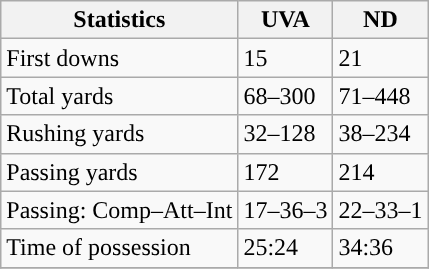<table class="wikitable" style="float: left;">
<tr>
<th>Statistics</th>
<th>UVA</th>
<th>ND</th>
</tr>
<tr>
<td>First downs</td>
<td>15</td>
<td>21</td>
</tr>
<tr>
<td>Total yards</td>
<td>68–300</td>
<td>71–448</td>
</tr>
<tr>
<td>Rushing yards</td>
<td>32–128</td>
<td>38–234</td>
</tr>
<tr>
<td>Passing yards</td>
<td>172</td>
<td>214</td>
</tr>
<tr>
<td>Passing: Comp–Att–Int</td>
<td>17–36–3</td>
<td>22–33–1</td>
</tr>
<tr>
<td>Time of possession</td>
<td>25:24</td>
<td>34:36</td>
</tr>
<tr>
</tr>
</table>
